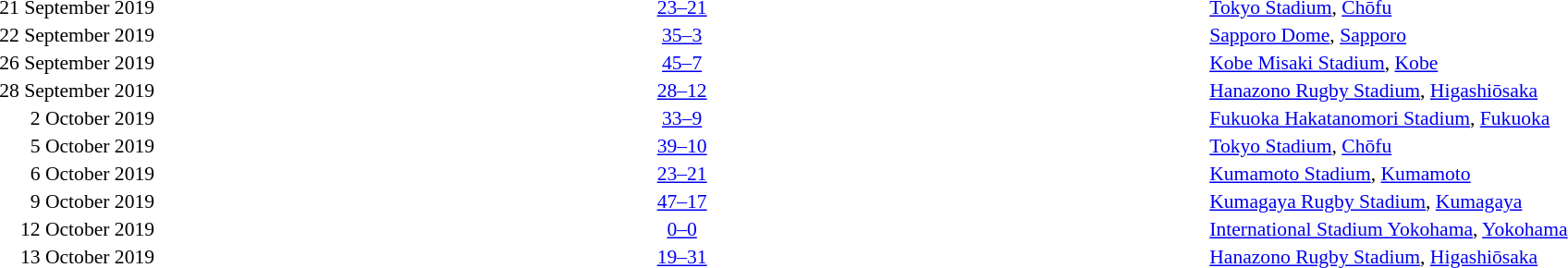<table style="width:100%;font-size:90%" cellspacing="1">
<tr>
<th width=15%></th>
<th width=25%></th>
<th width=10%></th>
<th width=25%></th>
</tr>
<tr>
<td align=right>21 September 2019</td>
<td align=right></td>
<td align=center><a href='#'>23–21</a></td>
<td></td>
<td><a href='#'>Tokyo Stadium</a>, <a href='#'>Chōfu</a></td>
</tr>
<tr>
<td align=right>22 September 2019</td>
<td align=right></td>
<td align=center><a href='#'>35–3</a></td>
<td></td>
<td><a href='#'>Sapporo Dome</a>, <a href='#'>Sapporo</a></td>
</tr>
<tr>
<td align=right>26 September 2019</td>
<td align=right></td>
<td align=center><a href='#'>45–7</a></td>
<td></td>
<td><a href='#'>Kobe Misaki Stadium</a>, <a href='#'>Kobe</a></td>
</tr>
<tr>
<td align=right>28 September 2019</td>
<td align=right></td>
<td align=center><a href='#'>28–12</a></td>
<td></td>
<td><a href='#'>Hanazono Rugby Stadium</a>, <a href='#'>Higashiōsaka</a></td>
</tr>
<tr>
<td align=right>2 October 2019</td>
<td align=right></td>
<td align=center><a href='#'>33–9</a></td>
<td></td>
<td><a href='#'>Fukuoka Hakatanomori Stadium</a>, <a href='#'>Fukuoka</a></td>
</tr>
<tr>
<td align=right>5 October 2019</td>
<td align=right></td>
<td align=center><a href='#'>39–10</a></td>
<td></td>
<td><a href='#'>Tokyo Stadium</a>, <a href='#'>Chōfu</a></td>
</tr>
<tr>
<td align=right>6 October 2019</td>
<td align=right></td>
<td align=center><a href='#'>23–21</a></td>
<td></td>
<td><a href='#'>Kumamoto Stadium</a>, <a href='#'>Kumamoto</a></td>
</tr>
<tr>
<td align=right>9 October 2019</td>
<td align=right></td>
<td align=center><a href='#'>47–17</a></td>
<td></td>
<td><a href='#'>Kumagaya Rugby Stadium</a>, <a href='#'>Kumagaya</a></td>
</tr>
<tr>
<td align=right>12 October 2019</td>
<td align=right></td>
<td align=center><a href='#'>0–0</a></td>
<td></td>
<td><a href='#'>International Stadium Yokohama</a>, <a href='#'>Yokohama</a></td>
</tr>
<tr>
<td align=right>13 October 2019</td>
<td align=right></td>
<td align=center><a href='#'>19–31</a></td>
<td></td>
<td><a href='#'>Hanazono Rugby Stadium</a>, <a href='#'>Higashiōsaka</a></td>
</tr>
</table>
